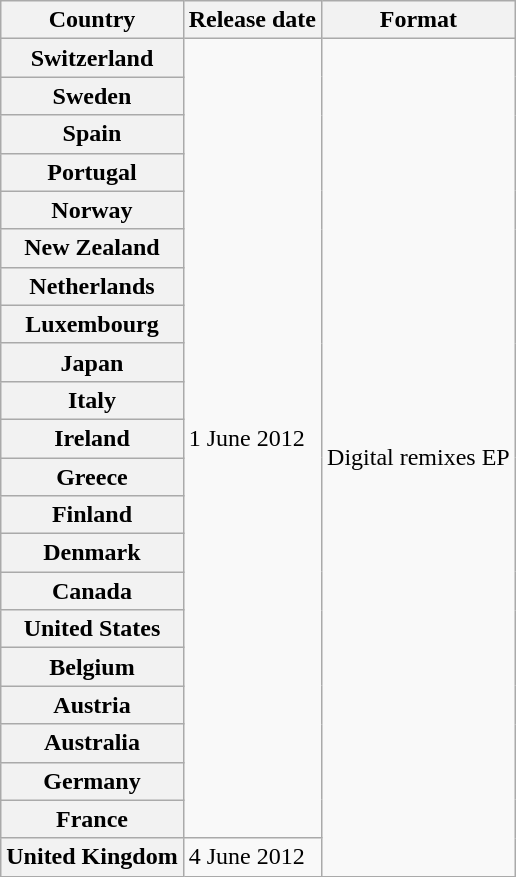<table class="wikitable plainrowheaders">
<tr>
<th scope="col">Country</th>
<th scope="col">Release date</th>
<th scope="col">Format</th>
</tr>
<tr>
<th scope="row">Switzerland</th>
<td rowspan="21">1 June 2012</td>
<td rowspan="22">Digital remixes EP</td>
</tr>
<tr>
<th scope="row">Sweden</th>
</tr>
<tr>
<th scope="row">Spain</th>
</tr>
<tr>
<th scope="row">Portugal</th>
</tr>
<tr>
<th scope="row">Norway</th>
</tr>
<tr>
<th scope="row">New Zealand</th>
</tr>
<tr>
<th scope="row">Netherlands</th>
</tr>
<tr>
<th scope="row">Luxembourg</th>
</tr>
<tr>
<th scope="row">Japan</th>
</tr>
<tr>
<th scope="row">Italy</th>
</tr>
<tr>
<th scope="row">Ireland</th>
</tr>
<tr>
<th scope="row">Greece</th>
</tr>
<tr>
<th scope="row">Finland</th>
</tr>
<tr>
<th scope="row">Denmark</th>
</tr>
<tr>
<th scope="row">Canada</th>
</tr>
<tr>
<th scope="row">United States</th>
</tr>
<tr>
<th scope="row">Belgium</th>
</tr>
<tr>
<th scope="row">Austria</th>
</tr>
<tr>
<th scope="row">Australia</th>
</tr>
<tr>
<th scope="row">Germany</th>
</tr>
<tr>
<th scope="row">France</th>
</tr>
<tr>
<th scope="row">United Kingdom</th>
<td>4 June 2012</td>
</tr>
</table>
